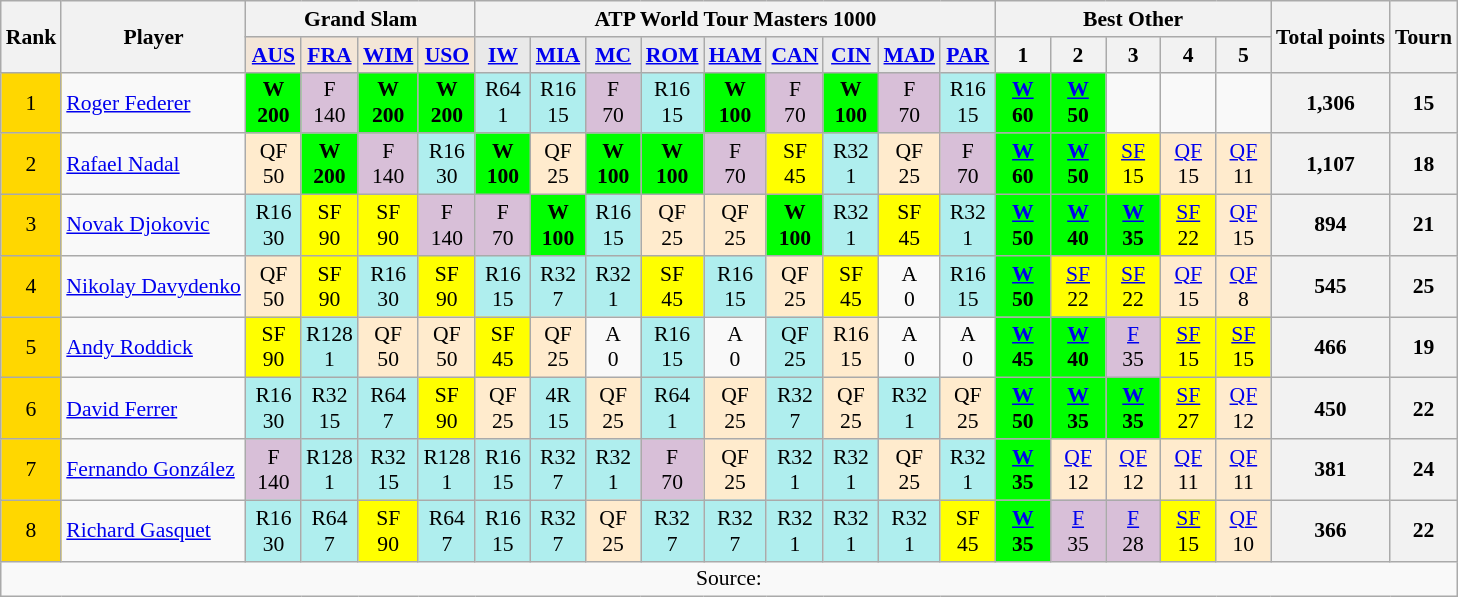<table class=wikitable style=font-size:90%;text-align:center>
<tr>
<th rowspan=2>Rank</th>
<th rowspan="2">Player</th>
<th colspan=4>Grand Slam</th>
<th colspan=9>ATP World Tour Masters 1000</th>
<th colspan=5>Best Other</th>
<th rowspan=2>Total points</th>
<th rowspan=2>Tourn</th>
</tr>
<tr>
<td style="background:#f3e6d7; width:30px;"><strong><a href='#'>AUS</a></strong></td>
<td style="background:#f3e6d7; width:30px;"><strong><a href='#'>FRA</a></strong></td>
<td style="background:#f3e6d7; width:30px;"><strong><a href='#'>WIM</a></strong></td>
<td style="background:#f3e6d7; width:30px;"><strong><a href='#'>USO</a></strong></td>
<td style="background:#e9e9e9; width:30px;"><strong><a href='#'>IW</a></strong></td>
<td style="background:#e9e9e9; width:30px;"><strong><a href='#'>MIA</a></strong></td>
<td style="background:#e9e9e9; width:30px;"><strong><a href='#'>MC</a></strong></td>
<td style="background:#e9e9e9; width:30px;"><strong><a href='#'>ROM</a></strong></td>
<td style="background:#e9e9e9; width:30px;"><strong><a href='#'>HAM</a></strong></td>
<td style="background:#e9e9e9; width:30px;"><strong><a href='#'>CAN</a></strong></td>
<td style="background:#e9e9e9; width:30px;"><strong><a href='#'>CIN</a></strong></td>
<td style="background:#e9e9e9; width:30px;"><strong><a href='#'>MAD</a></strong></td>
<td style="background:#e9e9e9; width:30px;"><strong><a href='#'>PAR</a></strong></td>
<th width=30>1</th>
<th width=30>2</th>
<th width=30>3</th>
<th width=30>4</th>
<th width=30>5</th>
</tr>
<tr>
<td bgcolor=gold>1</td>
<td align="left"> <a href='#'>Roger Federer</a></td>
<td bgcolor=lime><strong>W</strong><br><strong>200</strong></td>
<td bgcolor=thistle>F<br>140</td>
<td bgcolor=lime><strong>W</strong><br><strong>200</strong></td>
<td bgcolor=lime><strong>W</strong><br><strong>200</strong></td>
<td bgcolor=#afeeee>R64<br>1</td>
<td bgcolor=#afeeee>R16<br>15</td>
<td bgcolor=thistle>F<br>70</td>
<td bgcolor=#afeeee>R16<br>15</td>
<td bgcolor=lime><strong>W</strong><br><strong>100</strong></td>
<td bgcolor=thistle>F<br>70</td>
<td bgcolor=lime><strong>W</strong><br><strong>100</strong></td>
<td bgcolor=thistle>F<br>70</td>
<td bgcolor=#afeeee>R16<br>15</td>
<td bgcolor=lime><a href='#'><strong>W</strong></a><br><strong>60</strong></td>
<td bgcolor=lime><a href='#'><strong>W</strong></a><br><strong>50</strong></td>
<td bgcolor=><br></td>
<td bgcolor=><br></td>
<td bgcolor=><br></td>
<th>1,306</th>
<th>15</th>
</tr>
<tr>
<td bgcolor=gold>2</td>
<td align="left"> <a href='#'>Rafael Nadal</a></td>
<td bgcolor=#ffebcd>QF<br>50</td>
<td bgcolor=lime><strong>W</strong><br><strong>200</strong></td>
<td bgcolor=thistle>F<br>140</td>
<td bgcolor=#afeeee>R16<br>30</td>
<td bgcolor=lime><strong>W</strong><br><strong>100</strong></td>
<td bgcolor=#ffebcd>QF<br>25</td>
<td bgcolor=lime><strong>W</strong><br><strong>100</strong></td>
<td bgcolor=lime><strong>W</strong><br><strong>100</strong></td>
<td bgcolor=thistle>F<br>70</td>
<td bgcolor=yellow>SF<br>45</td>
<td bgcolor=#afeeee>R32<br>1</td>
<td bgcolor=#ffebcd>QF<br>25</td>
<td bgcolor=thistle>F<br>70</td>
<td bgcolor=lime><a href='#'><strong>W</strong></a><br><strong>60</strong></td>
<td bgcolor=lime><a href='#'><strong>W</strong></a><br><strong>50</strong></td>
<td bgcolor=yellow><a href='#'>SF</a><br>15</td>
<td bgcolor=#ffebcd><a href='#'>QF</a><br>15</td>
<td bgcolor=#ffebcd><a href='#'>QF</a><br>11</td>
<th>1,107</th>
<th>18</th>
</tr>
<tr>
<td bgcolor=gold>3</td>
<td align="left"> <a href='#'>Novak Djokovic</a></td>
<td bgcolor=#afeeee>R16<br>30</td>
<td bgcolor=yellow>SF<br>90</td>
<td bgcolor=yellow>SF<br>90</td>
<td bgcolor=thistle>F<br>140</td>
<td bgcolor=thistle>F<br>70</td>
<td bgcolor=lime><strong>W</strong><br><strong>100</strong></td>
<td bgcolor=#afeeee>R16<br>15</td>
<td bgcolor=#ffebcd>QF<br>25</td>
<td bgcolor=#ffebcd>QF<br>25</td>
<td bgcolor=lime><strong>W</strong><br><strong>100</strong></td>
<td bgcolor=#afeeee>R32<br>1</td>
<td bgcolor=yellow>SF<br>45</td>
<td bgcolor=#afeeee>R32<br>1</td>
<td bgcolor=lime><a href='#'><strong>W</strong></a><br><strong>50</strong></td>
<td bgcolor=lime><a href='#'><strong>W</strong></a><br><strong>40</strong></td>
<td bgcolor=lime><a href='#'><strong>W</strong></a><br><strong>35</strong></td>
<td bgcolor=yellow><a href='#'>SF</a><br>22</td>
<td bgcolor=#ffebcd><a href='#'>QF</a><br>15</td>
<th>894</th>
<th>21</th>
</tr>
<tr>
<td bgcolor=gold>4</td>
<td align="left"> <a href='#'>Nikolay Davydenko</a></td>
<td bgcolor=#ffebcd>QF<br>50</td>
<td bgcolor=yellow>SF<br>90</td>
<td bgcolor=#afeeee>R16<br>30</td>
<td bgcolor=yellow>SF<br>90</td>
<td bgcolor=#afeeee>R16<br>15</td>
<td bgcolor=#afeeee>R32<br>7</td>
<td bgcolor=#afeeee>R32<br>1</td>
<td bgcolor=yellow>SF<br>45</td>
<td bgcolor=#afeeee>R16<br>15</td>
<td bgcolor=#ffebcd>QF<br>25</td>
<td bgcolor=yellow>SF<br>45</td>
<td bgcolor=>A<br>0</td>
<td bgcolor=#afeeee>R16<br>15</td>
<td bgcolor=lime><a href='#'><strong>W</strong></a><br><strong>50</strong></td>
<td bgcolor=yellow><a href='#'>SF</a><br>22</td>
<td bgcolor=yellow><a href='#'>SF</a><br>22</td>
<td bgcolor=#ffebcd><a href='#'>QF</a><br>15</td>
<td bgcolor=#ffebcd><a href='#'>QF</a><br>8</td>
<th>545</th>
<th>25</th>
</tr>
<tr>
<td bgcolor=gold>5</td>
<td align="left"> <a href='#'>Andy Roddick</a></td>
<td bgcolor=yellow>SF<br>90</td>
<td bgcolor=#afeeee>R128<br>1</td>
<td bgcolor=#ffebcd>QF<br>50</td>
<td bgcolor=#ffebcd>QF<br>50</td>
<td bgcolor=yellow>SF<br>45</td>
<td bgcolor=#ffebcd>QF<br>25</td>
<td bgcolor=>A<br>0</td>
<td bgcolor=#afeeee>R16<br>15</td>
<td bgcolor=>A<br>0</td>
<td bgcolor=#afeeee>QF<br>25</td>
<td bgcolor=#ffebcd>R16<br>15</td>
<td bgcolor=>A<br>0</td>
<td bgcolor=>A<br>0</td>
<td bgcolor=lime><a href='#'><strong>W</strong></a><br><strong>45</strong></td>
<td bgcolor=lime><a href='#'><strong>W</strong></a><br><strong>40</strong></td>
<td bgcolor=thistle><a href='#'>F</a><br>35</td>
<td bgcolor=yellow><a href='#'>SF</a><br>15</td>
<td bgcolor=yellow><a href='#'>SF</a><br>15</td>
<th>466</th>
<th>19</th>
</tr>
<tr>
<td bgcolor=gold>6</td>
<td align="left"> <a href='#'>David Ferrer</a></td>
<td bgcolor=#afeeee>R16<br>30</td>
<td bgcolor=#afeeee>R32<br>15</td>
<td bgcolor=#afeeee>R64<br>7</td>
<td bgcolor=yellow>SF<br>90</td>
<td bgcolor=#ffebcd>QF<br>25</td>
<td bgcolor=#afeeee>4R<br>15</td>
<td bgcolor=#ffebcd>QF<br>25</td>
<td bgcolor=#afeeee>R64<br>1</td>
<td bgcolor=#ffebcd>QF<br>25</td>
<td bgcolor=#afeeee>R32<br>7</td>
<td bgcolor=#ffebcd>QF<br>25</td>
<td bgcolor=#afeeee>R32<br>1</td>
<td bgcolor=#ffebcd>QF<br>25</td>
<td bgcolor=lime><a href='#'><strong>W</strong></a><br><strong>50</strong></td>
<td bgcolor=lime><a href='#'><strong>W</strong></a><br><strong>35</strong></td>
<td bgcolor=lime><a href='#'><strong>W</strong></a><br><strong>35</strong></td>
<td bgcolor=yellow><a href='#'>SF</a><br>27</td>
<td bgcolor=#ffebcd><a href='#'>QF</a><br>12</td>
<th>450</th>
<th>22</th>
</tr>
<tr>
<td bgcolor=gold>7</td>
<td align="left"> <a href='#'>Fernando González</a></td>
<td bgcolor=thistle>F<br>140</td>
<td bgcolor=#afeeee>R128<br>1</td>
<td bgcolor=#afeeee>R32<br>15</td>
<td bgcolor=#afeeee>R128<br>1</td>
<td bgcolor=#afeeee>R16<br>15</td>
<td bgcolor=#afeeee>R32<br>7</td>
<td bgcolor=#afeeee>R32<br>1</td>
<td bgcolor=thistle>F<br>70</td>
<td bgcolor=#ffebcd>QF<br>25</td>
<td bgcolor=#afeeee>R32<br>1</td>
<td bgcolor=#afeeee>R32<br>1</td>
<td bgcolor=#ffebcd>QF<br>25</td>
<td bgcolor=#afeeee>R32<br>1</td>
<td bgcolor=lime><a href='#'><strong>W</strong></a><br><strong>35</strong></td>
<td bgcolor=#ffebcd><a href='#'>QF</a><br>12</td>
<td bgcolor=#ffebcd><a href='#'>QF</a><br>12</td>
<td bgcolor=#ffebcd><a href='#'>QF</a><br>11</td>
<td bgcolor=#ffebcd><a href='#'>QF</a><br>11</td>
<th>381</th>
<th>24</th>
</tr>
<tr>
<td bgcolor=gold>8</td>
<td align="left"> <a href='#'>Richard Gasquet</a></td>
<td bgcolor=#afeeee>R16<br>30</td>
<td bgcolor=#afeeee>R64<br>7</td>
<td bgcolor=yellow>SF<br>90</td>
<td bgcolor=#afeeee>R64<br>7</td>
<td bgcolor=#afeeee>R16<br>15</td>
<td bgcolor=#afeeee>R32<br>7</td>
<td bgcolor=#ffebcd>QF<br>25</td>
<td bgcolor=#afeeee>R32<br>7</td>
<td bgcolor=#afeeee>R32<br>7</td>
<td bgcolor=#afeeee>R32<br>1</td>
<td bgcolor=#afeeee>R32<br>1</td>
<td bgcolor=#afeeee>R32<br>1</td>
<td bgcolor=yellow>SF<br>45</td>
<td bgcolor=lime><a href='#'><strong>W</strong></a><br><strong>35</strong></td>
<td bgcolor=thistle><a href='#'>F</a><br>35</td>
<td bgcolor=thistle><a href='#'>F</a><br>28</td>
<td bgcolor=yellow><a href='#'>SF</a><br>15</td>
<td bgcolor=#ffebcd><a href='#'>QF</a><br>10</td>
<th>366</th>
<th>22</th>
</tr>
<tr>
<td colspan="22">Source:</td>
</tr>
</table>
